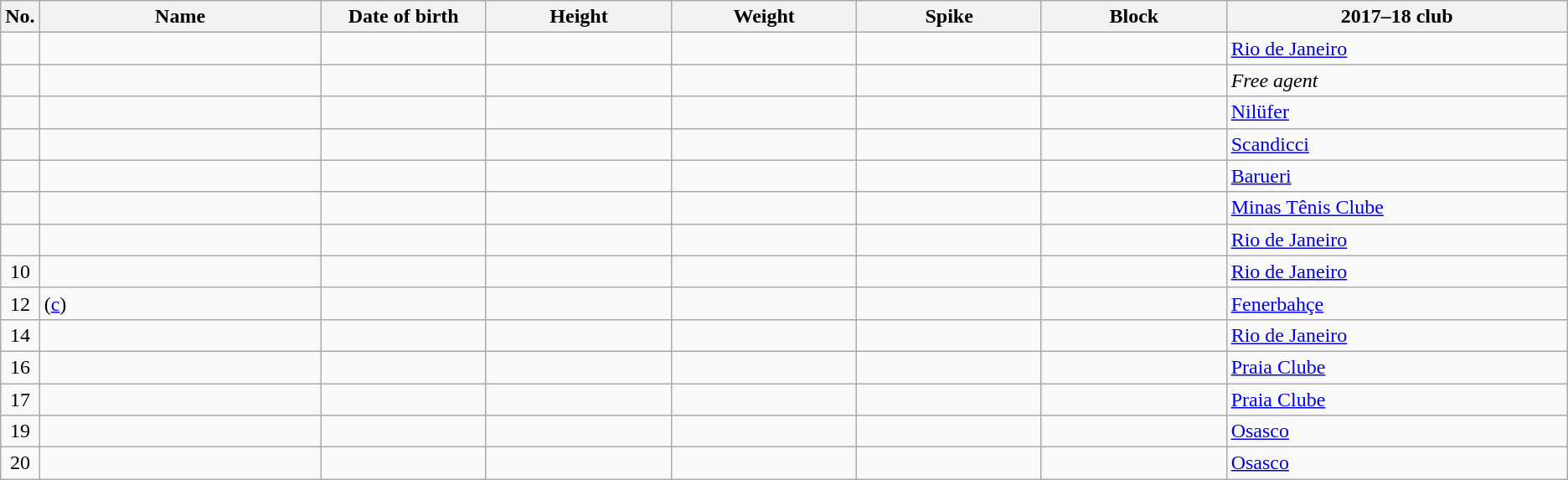<table class="wikitable sortable" style="font-size:100%; text-align:center;">
<tr>
<th>No.</th>
<th style="width:14em">Name</th>
<th style="width:8em">Date of birth</th>
<th style="width:9em">Height</th>
<th style="width:9em">Weight</th>
<th style="width:9em">Spike</th>
<th style="width:9em">Block</th>
<th style="width:17em">2017–18 club</th>
</tr>
<tr>
<td></td>
<td align=left></td>
<td align=right></td>
<td></td>
<td></td>
<td></td>
<td></td>
<td align=left> <a href='#'>Rio de Janeiro</a></td>
</tr>
<tr>
<td></td>
<td align=left></td>
<td align=right></td>
<td></td>
<td></td>
<td></td>
<td></td>
<td align=left><em>Free agent</em></td>
</tr>
<tr>
<td></td>
<td align=left></td>
<td align=right></td>
<td></td>
<td></td>
<td></td>
<td></td>
<td align=left> <a href='#'>Nilüfer</a></td>
</tr>
<tr>
<td></td>
<td align=left></td>
<td align=right></td>
<td></td>
<td></td>
<td></td>
<td></td>
<td align=left> <a href='#'>Scandicci</a></td>
</tr>
<tr>
<td></td>
<td align=left></td>
<td align=right></td>
<td></td>
<td></td>
<td></td>
<td></td>
<td align=left> <a href='#'>Barueri</a></td>
</tr>
<tr>
<td></td>
<td align=left></td>
<td align=right></td>
<td></td>
<td></td>
<td></td>
<td></td>
<td align=left> <a href='#'>Minas Tênis Clube</a></td>
</tr>
<tr>
<td></td>
<td align=left></td>
<td align=right></td>
<td></td>
<td></td>
<td></td>
<td></td>
<td align=left> <a href='#'>Rio de Janeiro</a></td>
</tr>
<tr>
<td>10</td>
<td align=left></td>
<td align=right></td>
<td></td>
<td></td>
<td></td>
<td></td>
<td align=left> <a href='#'>Rio de Janeiro</a></td>
</tr>
<tr>
<td>12</td>
<td align=left> (<a href='#'>c</a>)</td>
<td align=right></td>
<td></td>
<td></td>
<td></td>
<td></td>
<td align=left> <a href='#'>Fenerbahçe</a></td>
</tr>
<tr>
<td>14</td>
<td align=left></td>
<td align=right></td>
<td></td>
<td></td>
<td></td>
<td></td>
<td align=left> <a href='#'>Rio de Janeiro</a></td>
</tr>
<tr>
<td>16</td>
<td align=left></td>
<td align=right></td>
<td></td>
<td></td>
<td></td>
<td></td>
<td align=left> <a href='#'>Praia Clube</a></td>
</tr>
<tr>
<td>17</td>
<td align=left></td>
<td align=right></td>
<td></td>
<td></td>
<td></td>
<td></td>
<td align=left> <a href='#'>Praia Clube</a></td>
</tr>
<tr>
<td>19</td>
<td align=left></td>
<td align=right></td>
<td></td>
<td></td>
<td></td>
<td></td>
<td align=left> <a href='#'>Osasco</a></td>
</tr>
<tr>
<td>20</td>
<td align=left></td>
<td align=right></td>
<td></td>
<td></td>
<td></td>
<td></td>
<td align=left> <a href='#'>Osasco</a></td>
</tr>
</table>
